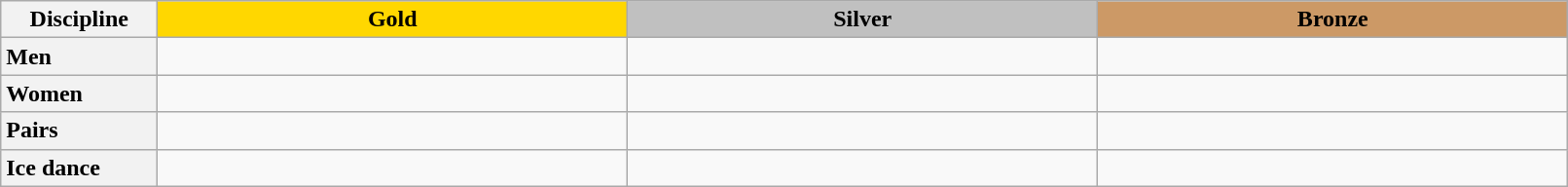<table class="wikitable unsortable" style="text-align:left; width:85%">
<tr>
<th scope="col" style="text-align:center; width:10%">Discipline</th>
<td scope="col" style="text-align:center; width:30%; background:gold"><strong>Gold</strong></td>
<td scope="col" style="text-align:center; width:30%; background:silver"><strong>Silver</strong></td>
<td scope="col" style="text-align:center; width:30%; background:#c96"><strong>Bronze</strong></td>
</tr>
<tr>
<th scope="row" style="text-align:left">Men</th>
<td></td>
<td></td>
<td></td>
</tr>
<tr>
<th scope="row" style="text-align:left">Women</th>
<td></td>
<td></td>
<td></td>
</tr>
<tr>
<th scope="row" style="text-align:left">Pairs</th>
<td></td>
<td></td>
<td></td>
</tr>
<tr>
<th scope="row" style="text-align:left">Ice dance</th>
<td></td>
<td></td>
<td></td>
</tr>
</table>
